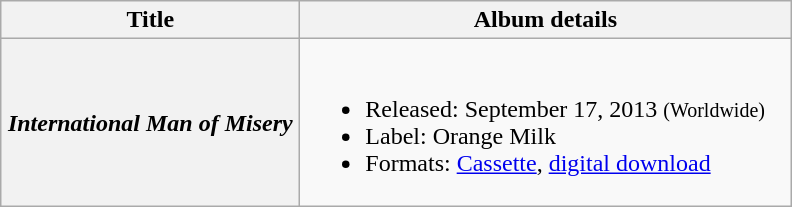<table class="wikitable plainrowheaders">
<tr>
<th scope="col" style="width:12em;">Title</th>
<th scope="col" style="width:20em;">Album details</th>
</tr>
<tr>
<th scope="row"><em>International Man of Misery</em></th>
<td><br><ul><li>Released: September 17, 2013 <small>(Worldwide)</small></li><li>Label: Orange Milk</li><li>Formats: <a href='#'>Cassette</a>, <a href='#'>digital download</a></li></ul></td>
</tr>
</table>
